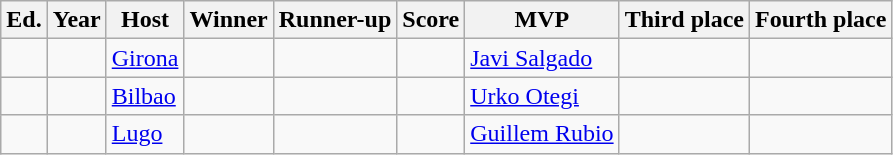<table class="wikitable">
<tr>
<th>Ed.</th>
<th>Year</th>
<th>Host</th>
<th>Winner</th>
<th>Runner-up</th>
<th>Score</th>
<th>MVP</th>
<th>Third place</th>
<th>Fourth place</th>
</tr>
<tr>
<td></td>
<td></td>
<td> <a href='#'>Girona</a></td>
<td></td>
<td></td>
<td></td>
<td> <a href='#'>Javi Salgado</a></td>
<td></td>
<td></td>
</tr>
<tr>
<td></td>
<td></td>
<td> <a href='#'>Bilbao</a></td>
<td></td>
<td></td>
<td></td>
<td> <a href='#'>Urko Otegi</a></td>
<td></td>
<td></td>
</tr>
<tr>
<td></td>
<td></td>
<td> <a href='#'>Lugo</a></td>
<td></td>
<td></td>
<td></td>
<td> <a href='#'>Guillem Rubio</a></td>
<td></td>
<td></td>
</tr>
</table>
